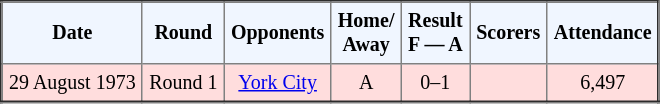<table border="2" cellpadding="4" style="border-collapse:collapse; text-align:center; font-size:smaller;">
<tr style="background:#f0f6ff;">
<th><strong>Date</strong></th>
<th><strong>Round</strong></th>
<th><strong>Opponents</strong></th>
<th><strong>Home/<br>Away</strong></th>
<th><strong>Result<br>F — A</strong></th>
<th><strong>Scorers</strong></th>
<th><strong>Attendance</strong></th>
</tr>
<tr bgcolor="#ffdddd">
<td>29 August 1973</td>
<td>Round 1</td>
<td><a href='#'>York City</a></td>
<td>A</td>
<td>0–1</td>
<td></td>
<td>6,497</td>
</tr>
</table>
